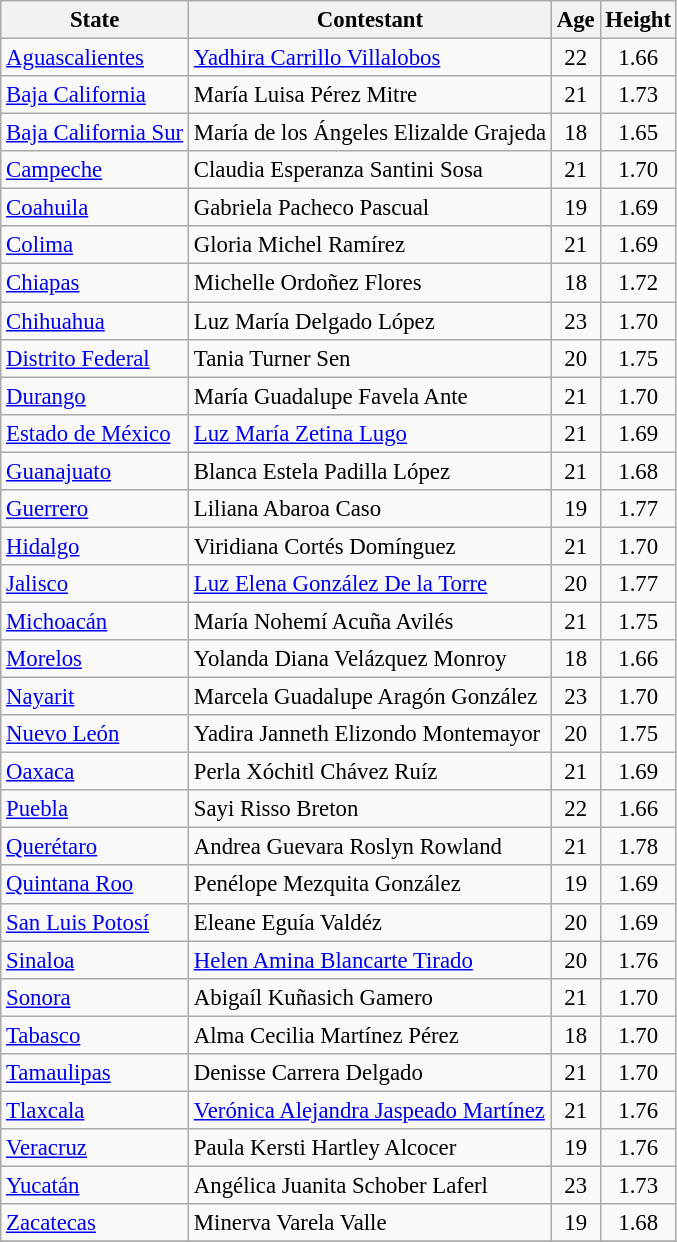<table class="wikitable sortable" style="font-size: 95%;">
<tr>
<th>State</th>
<th>Contestant</th>
<th>Age</th>
<th>Height</th>
</tr>
<tr>
<td> <a href='#'>Aguascalientes</a></td>
<td><a href='#'>Yadhira Carrillo Villalobos</a></td>
<td align="center">22</td>
<td align="center">1.66</td>
</tr>
<tr>
<td> <a href='#'>Baja California</a></td>
<td>María Luisa Pérez Mitre</td>
<td align="center">21</td>
<td align="center">1.73</td>
</tr>
<tr>
<td> <a href='#'>Baja California Sur</a></td>
<td>María de los Ángeles Elizalde Grajeda</td>
<td align="center">18</td>
<td align="center">1.65</td>
</tr>
<tr>
<td> <a href='#'>Campeche</a></td>
<td>Claudia Esperanza Santini Sosa</td>
<td align="center">21</td>
<td align="center">1.70</td>
</tr>
<tr>
<td> <a href='#'>Coahuila</a></td>
<td>Gabriela Pacheco Pascual</td>
<td align="center">19</td>
<td align="center">1.69</td>
</tr>
<tr>
<td> <a href='#'>Colima</a></td>
<td>Gloria Michel Ramírez</td>
<td align="center">21</td>
<td align="center">1.69</td>
</tr>
<tr>
<td> <a href='#'>Chiapas</a></td>
<td>Michelle Ordoñez Flores</td>
<td align="center">18</td>
<td align="center">1.72</td>
</tr>
<tr>
<td> <a href='#'>Chihuahua</a></td>
<td>Luz María Delgado López</td>
<td align="center">23</td>
<td align="center">1.70</td>
</tr>
<tr>
<td> <a href='#'>Distrito Federal</a></td>
<td>Tania Turner Sen</td>
<td align="center">20</td>
<td align="center">1.75</td>
</tr>
<tr>
<td> <a href='#'>Durango</a></td>
<td>María Guadalupe Favela Ante</td>
<td align="center">21</td>
<td align="center">1.70</td>
</tr>
<tr>
<td> <a href='#'>Estado de México</a></td>
<td><a href='#'>Luz María Zetina Lugo</a></td>
<td align="center">21</td>
<td align="center">1.69</td>
</tr>
<tr>
<td> <a href='#'>Guanajuato</a></td>
<td>Blanca Estela Padilla López</td>
<td align="center">21</td>
<td align="center">1.68</td>
</tr>
<tr>
<td> <a href='#'>Guerrero</a></td>
<td>Liliana Abaroa Caso</td>
<td align="center">19</td>
<td align="center">1.77</td>
</tr>
<tr>
<td> <a href='#'>Hidalgo</a></td>
<td>Viridiana Cortés Domínguez</td>
<td align="center">21</td>
<td align="center">1.70</td>
</tr>
<tr>
<td> <a href='#'>Jalisco</a></td>
<td><a href='#'>Luz Elena González De la Torre</a></td>
<td align="center">20</td>
<td align="center">1.77</td>
</tr>
<tr>
<td> <a href='#'>Michoacán</a></td>
<td>María Nohemí Acuña Avilés</td>
<td align="center">21</td>
<td align="center">1.75</td>
</tr>
<tr>
<td> <a href='#'>Morelos</a></td>
<td>Yolanda Diana Velázquez Monroy</td>
<td align="center">18</td>
<td align="center">1.66</td>
</tr>
<tr>
<td> <a href='#'>Nayarit</a></td>
<td>Marcela Guadalupe Aragón González</td>
<td align="center">23</td>
<td align="center">1.70</td>
</tr>
<tr>
<td> <a href='#'>Nuevo León</a></td>
<td>Yadira Janneth Elizondo Montemayor</td>
<td align="center">20</td>
<td align="center">1.75</td>
</tr>
<tr>
<td> <a href='#'>Oaxaca</a></td>
<td>Perla Xóchitl Chávez Ruíz</td>
<td align="center">21</td>
<td align="center">1.69</td>
</tr>
<tr>
<td> <a href='#'>Puebla</a></td>
<td>Sayi Risso Breton</td>
<td align="center">22</td>
<td align="center">1.66</td>
</tr>
<tr>
<td> <a href='#'>Querétaro</a></td>
<td>Andrea Guevara Roslyn Rowland</td>
<td align="center">21</td>
<td align="center">1.78</td>
</tr>
<tr>
<td> <a href='#'>Quintana Roo</a></td>
<td>Penélope Mezquita González</td>
<td align="center">19</td>
<td align="center">1.69</td>
</tr>
<tr>
<td> <a href='#'>San Luis Potosí</a></td>
<td>Eleane Eguía Valdéz</td>
<td align="center">20</td>
<td align="center">1.69</td>
</tr>
<tr>
<td> <a href='#'>Sinaloa</a></td>
<td><a href='#'>Helen Amina Blancarte Tirado</a></td>
<td align="center">20</td>
<td align="center">1.76</td>
</tr>
<tr>
<td> <a href='#'>Sonora</a></td>
<td>Abigaíl Kuñasich Gamero</td>
<td align="center">21</td>
<td align="center">1.70</td>
</tr>
<tr>
<td> <a href='#'>Tabasco</a></td>
<td>Alma Cecilia Martínez Pérez</td>
<td align="center">18</td>
<td align="center">1.70</td>
</tr>
<tr>
<td> <a href='#'>Tamaulipas</a></td>
<td>Denisse Carrera Delgado</td>
<td align="center">21</td>
<td align="center">1.70</td>
</tr>
<tr>
<td> <a href='#'>Tlaxcala</a></td>
<td><a href='#'>Verónica Alejandra Jaspeado Martínez</a></td>
<td align="center">21</td>
<td align="center">1.76</td>
</tr>
<tr>
<td> <a href='#'>Veracruz</a></td>
<td>Paula Kersti Hartley Alcocer</td>
<td align="center">19</td>
<td align="center">1.76</td>
</tr>
<tr>
<td> <a href='#'>Yucatán</a></td>
<td>Angélica Juanita Schober Laferl</td>
<td align="center">23</td>
<td align="center">1.73</td>
</tr>
<tr>
<td> <a href='#'>Zacatecas</a></td>
<td>Minerva Varela Valle</td>
<td align="center">19</td>
<td align="center">1.68</td>
</tr>
<tr>
</tr>
</table>
